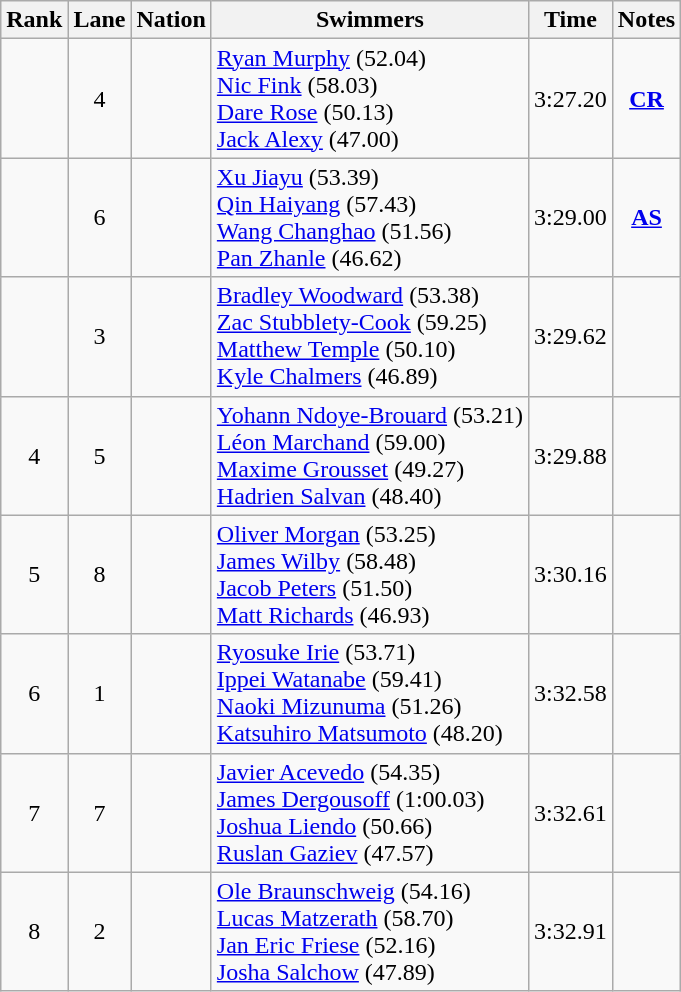<table class="wikitable sortable" style="text-align:center">
<tr>
<th>Rank</th>
<th>Lane</th>
<th>Nation</th>
<th>Swimmers</th>
<th>Time</th>
<th>Notes</th>
</tr>
<tr>
<td></td>
<td>4</td>
<td align=left></td>
<td align=left><a href='#'>Ryan Murphy</a> (52.04)<br><a href='#'>Nic Fink</a> (58.03)<br><a href='#'>Dare Rose</a> (50.13)<br><a href='#'>Jack Alexy</a> (47.00)</td>
<td>3:27.20</td>
<td><strong><a href='#'>CR</a></strong></td>
</tr>
<tr>
<td></td>
<td>6</td>
<td align=left></td>
<td align=left><a href='#'>Xu Jiayu</a> (53.39)<br><a href='#'>Qin Haiyang</a> (57.43)<br><a href='#'>Wang Changhao</a> (51.56)<br><a href='#'>Pan Zhanle</a> (46.62)</td>
<td>3:29.00</td>
<td><strong><a href='#'>AS</a></strong></td>
</tr>
<tr>
<td></td>
<td>3</td>
<td align=left></td>
<td align=left><a href='#'>Bradley Woodward</a> (53.38)<br><a href='#'>Zac Stubblety-Cook</a> (59.25)<br><a href='#'>Matthew Temple</a> (50.10)<br><a href='#'>Kyle Chalmers</a> (46.89)</td>
<td>3:29.62</td>
<td></td>
</tr>
<tr>
<td>4</td>
<td>5</td>
<td align=left></td>
<td align=left><a href='#'>Yohann Ndoye-Brouard</a> (53.21)<br><a href='#'>Léon Marchand</a> (59.00)<br><a href='#'>Maxime Grousset</a> (49.27)<br><a href='#'>Hadrien Salvan</a> (48.40)</td>
<td>3:29.88</td>
<td></td>
</tr>
<tr>
<td>5</td>
<td>8</td>
<td align=left></td>
<td align=left><a href='#'>Oliver Morgan</a> (53.25)<br><a href='#'>James Wilby</a> (58.48)<br><a href='#'>Jacob Peters</a> (51.50)<br><a href='#'>Matt Richards</a> (46.93)</td>
<td>3:30.16</td>
<td></td>
</tr>
<tr>
<td>6</td>
<td>1</td>
<td align=left></td>
<td align=left><a href='#'>Ryosuke Irie</a> (53.71)<br><a href='#'>Ippei Watanabe</a> (59.41)<br><a href='#'>Naoki Mizunuma</a> (51.26)<br><a href='#'>Katsuhiro Matsumoto</a> (48.20)</td>
<td>3:32.58</td>
<td></td>
</tr>
<tr>
<td>7</td>
<td>7</td>
<td align=left></td>
<td align=left><a href='#'>Javier Acevedo</a> (54.35)<br><a href='#'>James Dergousoff</a> (1:00.03)<br><a href='#'>Joshua Liendo</a> (50.66)<br><a href='#'>Ruslan Gaziev</a> (47.57)</td>
<td>3:32.61</td>
<td></td>
</tr>
<tr>
<td>8</td>
<td>2</td>
<td align=left></td>
<td align=left><a href='#'>Ole Braunschweig</a> (54.16)<br><a href='#'>Lucas Matzerath</a> (58.70)<br><a href='#'>Jan Eric Friese</a> (52.16)<br><a href='#'>Josha Salchow</a> (47.89)</td>
<td>3:32.91</td>
<td></td>
</tr>
</table>
